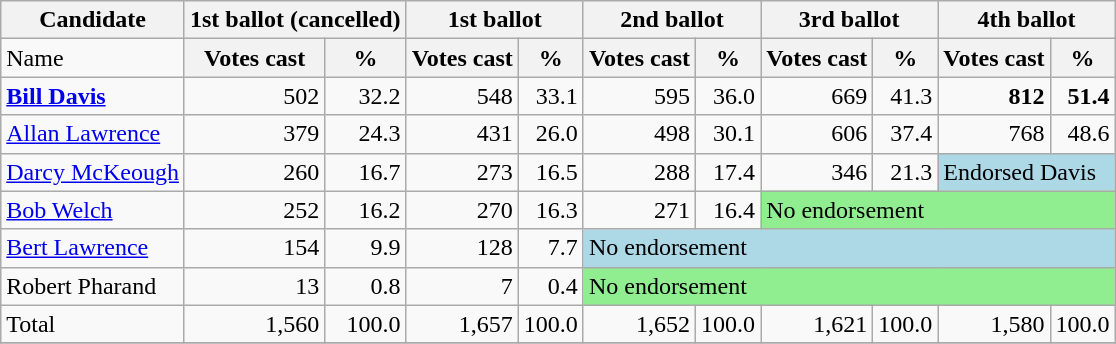<table class="wikitable" style="text-align:right">
<tr>
<th>Candidate</th>
<th colspan = "2">1st ballot (cancelled)</th>
<th colspan = "2">1st ballot</th>
<th colspan = "2">2nd ballot</th>
<th colspan = "2">3rd ballot</th>
<th colspan = "2">4th ballot</th>
</tr>
<tr>
<td style="text-align:left">Name</td>
<th>Votes cast</th>
<th>%</th>
<th>Votes cast</th>
<th>%</th>
<th>Votes cast</th>
<th>%</th>
<th>Votes cast</th>
<th>%</th>
<th>Votes cast</th>
<th>%</th>
</tr>
<tr>
<td style="text-align:left"><strong><a href='#'>Bill Davis</a></strong></td>
<td>502</td>
<td>32.2</td>
<td>548</td>
<td>33.1</td>
<td>595</td>
<td>36.0</td>
<td>669</td>
<td>41.3</td>
<td><strong>812</strong></td>
<td><strong>51.4</strong></td>
</tr>
<tr>
<td style="text-align:left"><a href='#'>Allan Lawrence</a></td>
<td>379</td>
<td>24.3</td>
<td>431</td>
<td>26.0</td>
<td>498</td>
<td>30.1</td>
<td>606</td>
<td>37.4</td>
<td>768</td>
<td>48.6</td>
</tr>
<tr>
<td style="text-align:left"><a href='#'>Darcy McKeough</a></td>
<td>260</td>
<td>16.7</td>
<td>273</td>
<td>16.5</td>
<td>288</td>
<td>17.4</td>
<td>346</td>
<td>21.3</td>
<td style="text-align:left;background:lightblue" colspan = "2">Endorsed Davis</td>
</tr>
<tr>
<td style="text-align:left"><a href='#'>Bob Welch</a></td>
<td>252</td>
<td>16.2</td>
<td>270</td>
<td>16.3</td>
<td>271</td>
<td>16.4</td>
<td style="text-align:left;background:lightgreen" colspan = "4">No endorsement</td>
</tr>
<tr>
<td style="text-align:left"><a href='#'>Bert Lawrence</a></td>
<td>154</td>
<td>9.9</td>
<td>128</td>
<td>7.7</td>
<td style="text-align:left;background:lightblue" colspan = "6">No endorsement</td>
</tr>
<tr>
<td style="text-align:left">Robert Pharand</td>
<td>13</td>
<td>0.8</td>
<td>7</td>
<td>0.4</td>
<td style="text-align:left;background:lightgreen" colspan = "6">No endorsement</td>
</tr>
<tr>
<td style="text-align:left">Total</td>
<td>1,560</td>
<td>100.0</td>
<td>1,657</td>
<td>100.0</td>
<td>1,652</td>
<td>100.0</td>
<td>1,621</td>
<td>100.0</td>
<td>1,580</td>
<td>100.0</td>
</tr>
<tr>
</tr>
</table>
